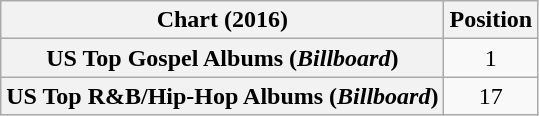<table class="wikitable sortable plainrowheaders" style="text-align:center">
<tr>
<th scope="col">Chart (2016)</th>
<th scope="col">Position</th>
</tr>
<tr>
<th scope="row">US Top Gospel Albums (<em>Billboard</em>)</th>
<td>1</td>
</tr>
<tr>
<th scope="row">US Top R&B/Hip-Hop Albums (<em>Billboard</em>)</th>
<td>17</td>
</tr>
</table>
